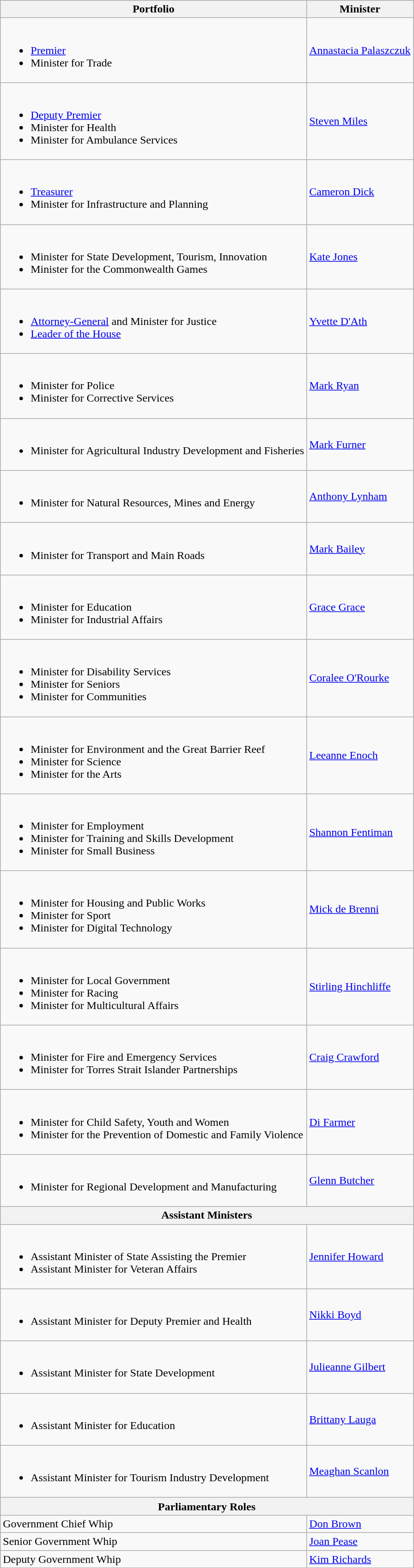<table class=wikitable>
<tr>
<th>Portfolio</th>
<th>Minister</th>
</tr>
<tr>
<td><br><ul><li><a href='#'>Premier</a></li><li>Minister for Trade</li></ul></td>
<td><a href='#'>Annastacia Palaszczuk</a></td>
</tr>
<tr>
<td><br><ul><li><a href='#'>Deputy Premier</a></li><li>Minister for Health</li><li>Minister for Ambulance Services</li></ul></td>
<td><a href='#'>Steven Miles</a></td>
</tr>
<tr>
<td><br><ul><li><a href='#'>Treasurer</a></li><li>Minister for Infrastructure and Planning</li></ul></td>
<td><a href='#'>Cameron Dick</a></td>
</tr>
<tr>
<td><br><ul><li>Minister for State Development, Tourism, Innovation</li><li>Minister for the Commonwealth Games</li></ul></td>
<td><a href='#'>Kate Jones</a></td>
</tr>
<tr>
<td><br><ul><li><a href='#'>Attorney-General</a> and Minister for Justice</li><li><a href='#'>Leader of the House</a></li></ul></td>
<td><a href='#'>Yvette D'Ath</a></td>
</tr>
<tr>
<td><br><ul><li>Minister for Police</li><li>Minister for Corrective Services</li></ul></td>
<td><a href='#'>Mark Ryan</a></td>
</tr>
<tr>
<td><br><ul><li>Minister for Agricultural Industry Development and Fisheries</li></ul></td>
<td><a href='#'>Mark Furner</a></td>
</tr>
<tr>
<td><br><ul><li>Minister for Natural Resources, Mines and Energy</li></ul></td>
<td><a href='#'>Anthony Lynham</a></td>
</tr>
<tr>
<td><br><ul><li>Minister for Transport and Main Roads</li></ul></td>
<td><a href='#'>Mark Bailey</a></td>
</tr>
<tr>
<td><br><ul><li>Minister for Education</li><li>Minister for Industrial Affairs</li></ul></td>
<td><a href='#'>Grace Grace</a></td>
</tr>
<tr>
<td><br><ul><li>Minister for Disability Services</li><li>Minister for Seniors</li><li>Minister for Communities</li></ul></td>
<td><a href='#'>Coralee O'Rourke</a></td>
</tr>
<tr>
<td><br><ul><li>Minister for Environment and the Great Barrier Reef</li><li>Minister for Science</li><li>Minister for the Arts</li></ul></td>
<td><a href='#'>Leeanne Enoch</a></td>
</tr>
<tr>
<td><br><ul><li>Minister for Employment</li><li>Minister for Training and Skills Development</li><li>Minister for Small Business</li></ul></td>
<td><a href='#'>Shannon Fentiman</a></td>
</tr>
<tr>
<td><br><ul><li>Minister for Housing and Public Works</li><li>Minister for Sport</li><li>Minister for Digital Technology</li></ul></td>
<td><a href='#'>Mick de Brenni</a></td>
</tr>
<tr>
<td><br><ul><li>Minister for Local Government</li><li>Minister for Racing</li><li>Minister for Multicultural Affairs</li></ul></td>
<td><a href='#'>Stirling Hinchliffe</a></td>
</tr>
<tr>
<td><br><ul><li>Minister for Fire and Emergency Services</li><li>Minister for Torres Strait Islander Partnerships</li></ul></td>
<td><a href='#'>Craig Crawford</a></td>
</tr>
<tr>
<td><br><ul><li>Minister for Child Safety, Youth and Women</li><li>Minister for the Prevention of Domestic and Family Violence</li></ul></td>
<td><a href='#'>Di Farmer</a></td>
</tr>
<tr>
<td><br><ul><li>Minister for Regional Development and Manufacturing</li></ul></td>
<td><a href='#'>Glenn Butcher</a></td>
</tr>
<tr>
<th colspan=3>Assistant Ministers</th>
</tr>
<tr>
<td><br><ul><li>Assistant Minister of State Assisting the Premier</li><li>Assistant Minister for Veteran Affairs</li></ul></td>
<td><a href='#'>Jennifer Howard</a></td>
</tr>
<tr>
<td><br><ul><li>Assistant Minister for Deputy Premier and Health</li></ul></td>
<td><a href='#'>Nikki Boyd</a></td>
</tr>
<tr>
<td><br><ul><li>Assistant Minister for State Development</li></ul></td>
<td><a href='#'>Julieanne Gilbert</a></td>
</tr>
<tr>
<td><br><ul><li>Assistant Minister for Education</li></ul></td>
<td><a href='#'>Brittany Lauga</a></td>
</tr>
<tr>
<td><br><ul><li>Assistant Minister for Tourism Industry Development</li></ul></td>
<td><a href='#'>Meaghan Scanlon</a></td>
</tr>
<tr>
<th colspan=2>Parliamentary Roles</th>
</tr>
<tr>
<td>Government Chief Whip</td>
<td><a href='#'>Don Brown</a></td>
</tr>
<tr>
<td>Senior Government Whip</td>
<td><a href='#'>Joan Pease</a></td>
</tr>
<tr>
<td>Deputy Government Whip</td>
<td><a href='#'>Kim Richards</a></td>
</tr>
</table>
